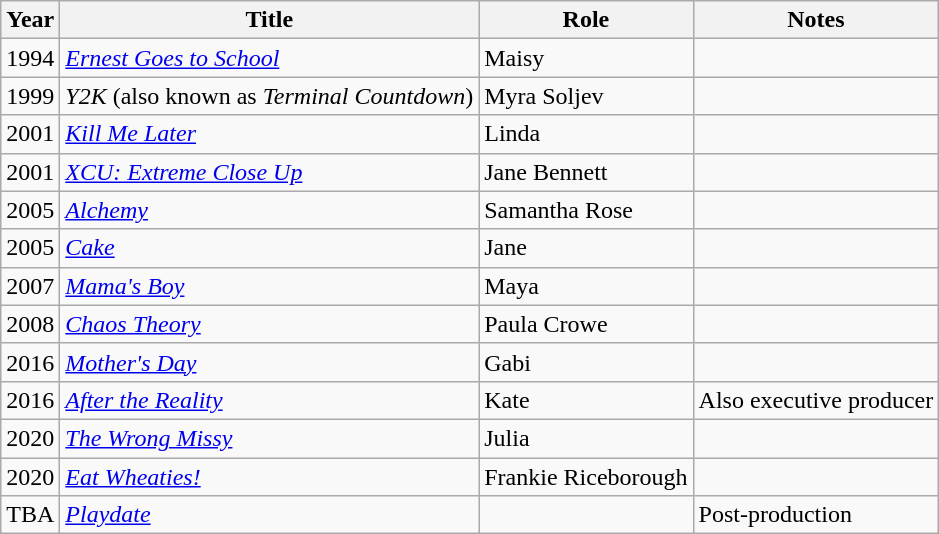<table class="wikitable sortable">
<tr>
<th>Year</th>
<th>Title</th>
<th>Role</th>
<th>Notes</th>
</tr>
<tr>
<td>1994</td>
<td><em><a href='#'>Ernest Goes to School</a></em></td>
<td>Maisy</td>
<td></td>
</tr>
<tr>
<td>1999</td>
<td><em>Y2K</em> (also known as <em>Terminal Countdown</em>)</td>
<td>Myra Soljev</td>
<td></td>
</tr>
<tr>
<td>2001</td>
<td><em><a href='#'>Kill Me Later</a></em></td>
<td>Linda</td>
<td></td>
</tr>
<tr>
<td>2001</td>
<td><em><a href='#'>XCU: Extreme Close Up</a></em></td>
<td>Jane Bennett</td>
<td></td>
</tr>
<tr>
<td>2005</td>
<td><em><a href='#'>Alchemy</a></em></td>
<td>Samantha Rose</td>
<td></td>
</tr>
<tr>
<td>2005</td>
<td><em><a href='#'>Cake</a></em></td>
<td>Jane</td>
<td></td>
</tr>
<tr>
<td>2007</td>
<td><em><a href='#'>Mama's Boy</a></em></td>
<td>Maya</td>
<td></td>
</tr>
<tr>
<td>2008</td>
<td><em><a href='#'>Chaos Theory</a></em></td>
<td>Paula Crowe</td>
<td></td>
</tr>
<tr>
<td>2016</td>
<td><em><a href='#'>Mother's Day</a></em></td>
<td>Gabi</td>
<td></td>
</tr>
<tr>
<td>2016</td>
<td><em><a href='#'>After the Reality</a></em></td>
<td>Kate</td>
<td>Also executive producer</td>
</tr>
<tr>
<td>2020</td>
<td data-sort-value="Wrong Missy, The"><em><a href='#'>The Wrong Missy</a></em></td>
<td>Julia</td>
<td></td>
</tr>
<tr>
<td>2020</td>
<td><em><a href='#'>Eat Wheaties!</a></em></td>
<td>Frankie Riceborough</td>
<td></td>
</tr>
<tr>
<td>TBA</td>
<td><em><a href='#'>Playdate</a></em></td>
<td></td>
<td>Post-production</td>
</tr>
</table>
